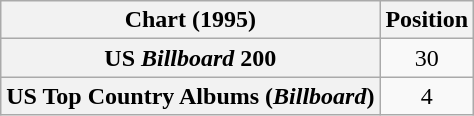<table class="wikitable sortable plainrowheaders" style="text-align:center">
<tr>
<th scope="col">Chart (1995)</th>
<th scope="col">Position</th>
</tr>
<tr>
<th scope="row">US <em>Billboard</em> 200</th>
<td>30</td>
</tr>
<tr>
<th scope="row">US Top Country Albums (<em>Billboard</em>)</th>
<td>4</td>
</tr>
</table>
